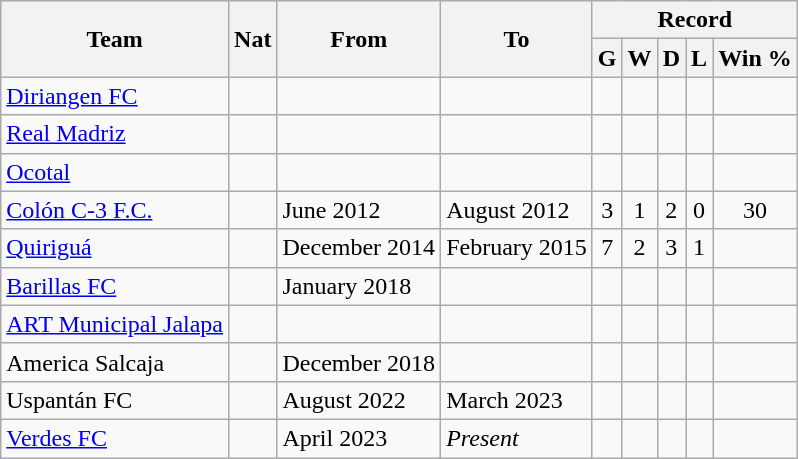<table class="wikitable" style="text-align: center">
<tr>
<th rowspan="2">Team</th>
<th rowspan="2">Nat</th>
<th rowspan="2">From</th>
<th rowspan="2">To</th>
<th colspan="5">Record</th>
</tr>
<tr>
<th>G</th>
<th>W</th>
<th>D</th>
<th>L</th>
<th>Win %</th>
</tr>
<tr>
<td align=left><a href='#'>Diriangen FC</a></td>
<td></td>
<td align=left></td>
<td align=left></td>
<td></td>
<td></td>
<td></td>
<td></td>
<td></td>
</tr>
<tr>
<td align=left><a href='#'>Real Madriz</a></td>
<td></td>
<td align=left></td>
<td align=left></td>
<td></td>
<td></td>
<td></td>
<td></td>
<td></td>
</tr>
<tr>
<td align=left><a href='#'>Ocotal</a></td>
<td></td>
<td align=left></td>
<td align=left></td>
<td></td>
<td></td>
<td></td>
<td></td>
<td></td>
</tr>
<tr>
<td align=left><a href='#'>Colón C-3 F.C.</a></td>
<td></td>
<td align=left>June 2012</td>
<td align=left>August 2012</td>
<td>3</td>
<td>1</td>
<td>2</td>
<td>0</td>
<td>30</td>
</tr>
<tr>
<td align=left><a href='#'>Quiriguá</a></td>
<td></td>
<td align=left>December 2014</td>
<td align=left>February 2015</td>
<td>7</td>
<td>2</td>
<td>3</td>
<td>1</td>
<td></td>
</tr>
<tr>
<td align=left><a href='#'>Barillas FC</a></td>
<td></td>
<td align=left>January 2018</td>
<td align=left></td>
<td></td>
<td></td>
<td></td>
<td></td>
<td></td>
</tr>
<tr>
<td align=left><a href='#'>ART Municipal Jalapa</a></td>
<td></td>
<td align=left></td>
<td align=left></td>
<td></td>
<td></td>
<td></td>
<td></td>
<td></td>
</tr>
<tr>
<td align=left>America Salcaja</td>
<td></td>
<td align=left>December 2018</td>
<td align=left></td>
<td></td>
<td></td>
<td></td>
<td></td>
<td></td>
</tr>
<tr>
<td align=left>Uspantán FC</td>
<td></td>
<td align=left>August 2022</td>
<td align=left>March 2023</td>
<td></td>
<td></td>
<td></td>
<td></td>
<td></td>
</tr>
<tr>
<td align=left><a href='#'>Verdes FC</a></td>
<td></td>
<td align=left>April 2023</td>
<td align=left><em>Present</em></td>
<td></td>
<td></td>
<td></td>
<td></td>
<td></td>
</tr>
</table>
